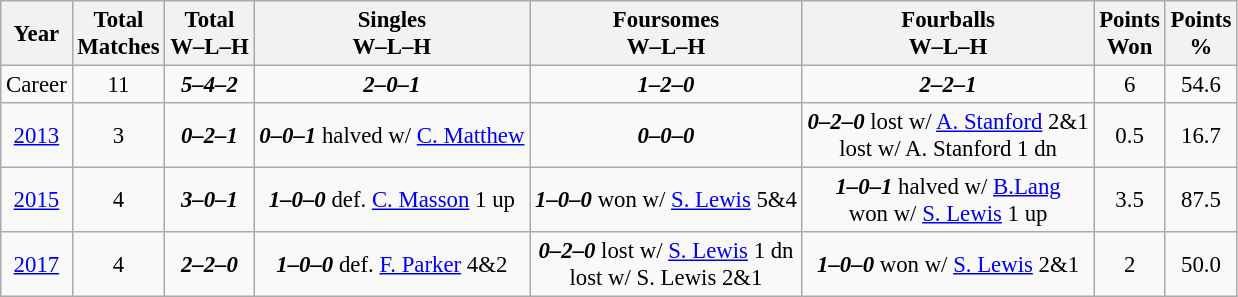<table class="wikitable" style="text-align:center; font-size: 95%;">
<tr>
<th>Year</th>
<th>Total<br>Matches</th>
<th>Total<br>W–L–H</th>
<th>Singles<br>W–L–H</th>
<th>Foursomes<br>W–L–H</th>
<th>Fourballs<br>W–L–H</th>
<th>Points<br>Won</th>
<th>Points<br>%</th>
</tr>
<tr>
<td>Career</td>
<td>11</td>
<td><strong><em>5–4–2</em></strong></td>
<td><strong><em>2–0–1</em></strong></td>
<td><strong><em>1–2–0</em></strong></td>
<td><strong><em>2–2–1</em></strong></td>
<td>6</td>
<td>54.6</td>
</tr>
<tr>
<td><a href='#'>2013</a></td>
<td>3</td>
<td><strong><em>0–2–1</em></strong></td>
<td><strong><em>0–0–1</em></strong> halved w/ <a href='#'>C. Matthew</a></td>
<td><strong><em>0–0–0</em></strong></td>
<td><strong><em>0–2–0</em></strong> lost w/ <a href='#'>A. Stanford</a> 2&1<br>lost w/ A. Stanford 1 dn</td>
<td>0.5</td>
<td>16.7</td>
</tr>
<tr>
<td><a href='#'>2015</a></td>
<td>4</td>
<td><strong><em>3–0–1</em></strong></td>
<td><strong><em>1–0–0</em></strong> def. <a href='#'>C. Masson</a> 1 up</td>
<td><strong><em>1–0–0</em></strong> won w/ <a href='#'>S. Lewis</a> 5&4</td>
<td><strong><em>1–0–1</em></strong> halved w/ <a href='#'>B.Lang</a><br>won w/ <a href='#'>S. Lewis</a> 1 up</td>
<td>3.5</td>
<td>87.5</td>
</tr>
<tr>
<td><a href='#'>2017</a></td>
<td>4</td>
<td><strong><em>2–2–0</em></strong></td>
<td><strong><em>1–0–0</em></strong> def. <a href='#'>F. Parker</a> 4&2</td>
<td><strong><em>0–2–0</em></strong> lost w/ <a href='#'>S. Lewis</a> 1 dn<br>lost w/ S. Lewis 2&1</td>
<td><strong><em>1–0–0</em></strong> won w/ <a href='#'>S. Lewis</a> 2&1</td>
<td>2</td>
<td>50.0</td>
</tr>
</table>
